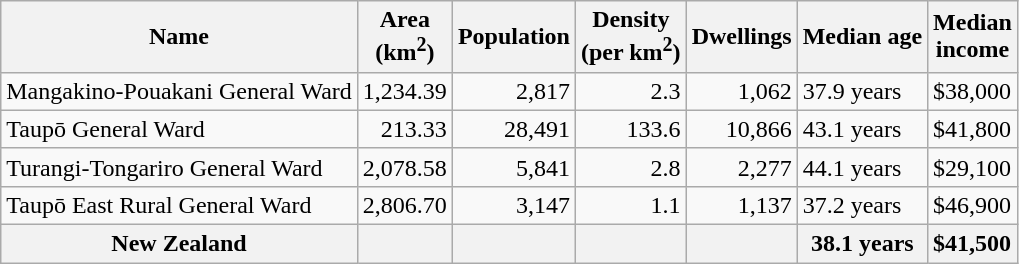<table class="wikitable">
<tr>
<th>Name</th>
<th>Area<br>(km<sup>2</sup>)</th>
<th>Population</th>
<th>Density<br>(per km<sup>2</sup>)</th>
<th>Dwellings</th>
<th>Median age</th>
<th>Median<br>income</th>
</tr>
<tr>
<td>Mangakino-Pouakani General Ward</td>
<td style="text-align:right;">1,234.39</td>
<td style="text-align:right;">2,817</td>
<td style="text-align:right;">2.3</td>
<td style="text-align:right;">1,062</td>
<td>37.9 years</td>
<td>$38,000</td>
</tr>
<tr>
<td>Taupō General Ward</td>
<td style="text-align:right;">213.33</td>
<td style="text-align:right;">28,491</td>
<td style="text-align:right;">133.6</td>
<td style="text-align:right;">10,866</td>
<td>43.1 years</td>
<td>$41,800</td>
</tr>
<tr>
<td>Turangi-Tongariro General Ward</td>
<td style="text-align:right;">2,078.58</td>
<td style="text-align:right;">5,841</td>
<td style="text-align:right;">2.8</td>
<td style="text-align:right;">2,277</td>
<td>44.1 years</td>
<td>$29,100</td>
</tr>
<tr>
<td>Taupō East Rural General Ward</td>
<td style="text-align:right;">2,806.70</td>
<td style="text-align:right;">3,147</td>
<td style="text-align:right;">1.1</td>
<td style="text-align:right;">1,137</td>
<td>37.2 years</td>
<td>$46,900</td>
</tr>
<tr>
<th>New Zealand</th>
<th></th>
<th></th>
<th></th>
<th></th>
<th>38.1 years</th>
<th style="text-align:left;">$41,500</th>
</tr>
</table>
